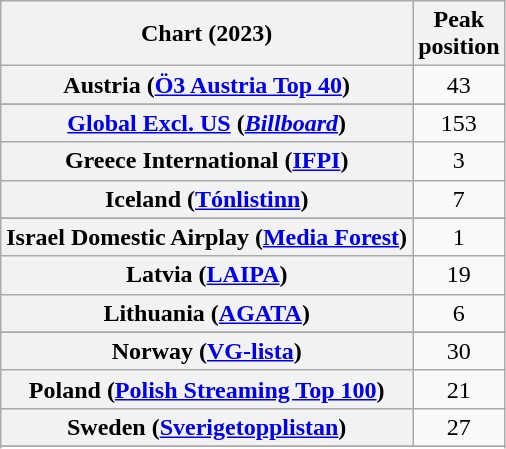<table class="wikitable sortable plainrowheaders" style="text-align:center">
<tr>
<th scope="col">Chart (2023)</th>
<th scope="col">Peak<br>position</th>
</tr>
<tr>
<th scope="row">Austria (<a href='#'>Ö3 Austria Top 40</a>)</th>
<td>43</td>
</tr>
<tr>
</tr>
<tr>
</tr>
<tr>
<th scope="row"><a href='#'>Global Excl. US</a> (<em><a href='#'>Billboard</a></em>)</th>
<td>153</td>
</tr>
<tr>
<th scope="row">Greece International (<a href='#'>IFPI</a>)</th>
<td>3</td>
</tr>
<tr>
<th scope="row">Iceland (<a href='#'>Tónlistinn</a>)</th>
<td>7</td>
</tr>
<tr>
</tr>
<tr>
<th scope="row">Israel Domestic Airplay (<a href='#'>Media Forest</a>)</th>
<td>1</td>
</tr>
<tr>
<th scope="row">Latvia (<a href='#'>LAIPA</a>)</th>
<td>19</td>
</tr>
<tr>
<th scope="row">Lithuania (<a href='#'>AGATA</a>)</th>
<td>6</td>
</tr>
<tr>
</tr>
<tr>
<th scope="row">Norway (<a href='#'>VG-lista</a>)</th>
<td>30</td>
</tr>
<tr>
<th scope="row">Poland (<a href='#'>Polish Streaming Top 100</a>)</th>
<td>21</td>
</tr>
<tr>
<th scope="row">Sweden (<a href='#'>Sverigetopplistan</a>)</th>
<td>27</td>
</tr>
<tr>
</tr>
<tr>
</tr>
</table>
